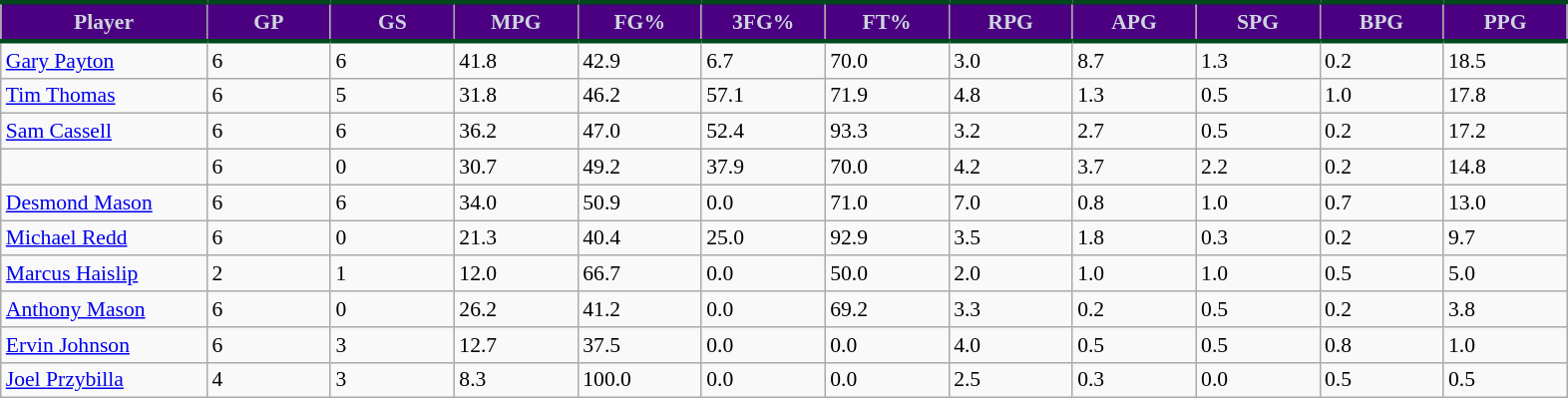<table class="wikitable sortable" style="font-size: 90%">
<tr>
<th style="background:#4B0082; color:#CED5DD; border-top:#00471B 3px solid; border-bottom:#00471B 3px solid;" width="10%">Player</th>
<th style="background:#4B0082; color:#CED5DD; border-top:#00471B 3px solid; border-bottom:#00471B 3px solid;" width="6%">GP</th>
<th style="background:#4B0082; color:#CED5DD; border-top:#00471B 3px solid; border-bottom:#00471B 3px solid;" width="6%">GS</th>
<th style="background:#4B0082; color:#CED5DD; border-top:#00471B 3px solid; border-bottom:#00471B 3px solid;" width="6%">MPG</th>
<th style="background:#4B0082; color:#CED5DD; border-top:#00471B 3px solid; border-bottom:#00471B 3px solid;"width="6%">FG%</th>
<th style="background:#4B0082; color:#CED5DD; border-top:#00471B 3px solid; border-bottom:#00471B 3px solid;" width="6%">3FG%</th>
<th style="background:#4B0082; color:#CED5DD; border-top:#00471B 3px solid; border-bottom:#00471B 3px solid;" width="6%">FT%</th>
<th style="background:#4B0082; color:#CED5DD; border-top:#00471B 3px solid; border-bottom:#00471B 3px solid;"width="6%">RPG</th>
<th style="background:#4B0082; color:#CED5DD; border-top:#00471B 3px solid; border-bottom:#00471B 3px solid;"width="6%">APG</th>
<th style="background:#4B0082; color:#CED5DD; border-top:#00471B 3px solid; border-bottom:#00471B 3px solid;"width="6%">SPG</th>
<th style="background:#4B0082; color:#CED5DD; border-top:#00471B 3px solid; border-bottom:#00471B 3px solid;"width="6%">BPG</th>
<th style="background:#4B0082; color:#CED5DD; border-top:#00471B 3px solid; border-bottom:#00471B 3px solid;"width="6%">PPG</th>
</tr>
<tr>
<td><a href='#'>Gary Payton</a></td>
<td>6</td>
<td>6</td>
<td>41.8</td>
<td>42.9</td>
<td>6.7</td>
<td>70.0</td>
<td>3.0</td>
<td>8.7</td>
<td>1.3</td>
<td>0.2</td>
<td>18.5</td>
</tr>
<tr>
<td><a href='#'>Tim Thomas</a></td>
<td>6</td>
<td>5</td>
<td>31.8</td>
<td>46.2</td>
<td>57.1</td>
<td>71.9</td>
<td>4.8</td>
<td>1.3</td>
<td>0.5</td>
<td>1.0</td>
<td>17.8</td>
</tr>
<tr>
<td><a href='#'>Sam Cassell</a></td>
<td>6</td>
<td>6</td>
<td>36.2</td>
<td>47.0</td>
<td>52.4</td>
<td>93.3</td>
<td>3.2</td>
<td>2.7</td>
<td>0.5</td>
<td>0.2</td>
<td>17.2</td>
</tr>
<tr>
<td></td>
<td>6</td>
<td>0</td>
<td>30.7</td>
<td>49.2</td>
<td>37.9</td>
<td>70.0</td>
<td>4.2</td>
<td>3.7</td>
<td>2.2</td>
<td>0.2</td>
<td>14.8</td>
</tr>
<tr>
<td><a href='#'>Desmond Mason</a></td>
<td>6</td>
<td>6</td>
<td>34.0</td>
<td>50.9</td>
<td>0.0</td>
<td>71.0</td>
<td>7.0</td>
<td>0.8</td>
<td>1.0</td>
<td>0.7</td>
<td>13.0</td>
</tr>
<tr>
<td><a href='#'>Michael Redd</a></td>
<td>6</td>
<td>0</td>
<td>21.3</td>
<td>40.4</td>
<td>25.0</td>
<td>92.9</td>
<td>3.5</td>
<td>1.8</td>
<td>0.3</td>
<td>0.2</td>
<td>9.7</td>
</tr>
<tr>
<td><a href='#'>Marcus Haislip</a></td>
<td>2</td>
<td>1</td>
<td>12.0</td>
<td>66.7</td>
<td>0.0</td>
<td>50.0</td>
<td>2.0</td>
<td>1.0</td>
<td>1.0</td>
<td>0.5</td>
<td>5.0</td>
</tr>
<tr>
<td><a href='#'>Anthony Mason</a></td>
<td>6</td>
<td>0</td>
<td>26.2</td>
<td>41.2</td>
<td>0.0</td>
<td>69.2</td>
<td>3.3</td>
<td>0.2</td>
<td>0.5</td>
<td>0.2</td>
<td>3.8</td>
</tr>
<tr>
<td><a href='#'>Ervin Johnson</a></td>
<td>6</td>
<td>3</td>
<td>12.7</td>
<td>37.5</td>
<td>0.0</td>
<td>0.0</td>
<td>4.0</td>
<td>0.5</td>
<td>0.5</td>
<td>0.8</td>
<td>1.0</td>
</tr>
<tr>
<td><a href='#'>Joel Przybilla</a></td>
<td>4</td>
<td>3</td>
<td>8.3</td>
<td>100.0</td>
<td>0.0</td>
<td>0.0</td>
<td>2.5</td>
<td>0.3</td>
<td>0.0</td>
<td>0.5</td>
<td>0.5</td>
</tr>
</table>
